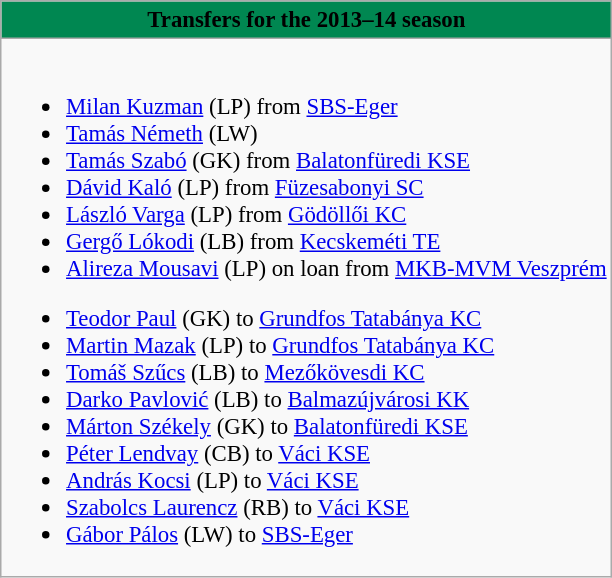<table class="wikitable collapsible collapsed" style="font-size:95%">
<tr>
<th style="color:black; background:#008751"> <strong>Transfers for the 2013–14 season</strong></th>
</tr>
<tr>
<td><br>
<ul><li> <a href='#'>Milan Kuzman</a> (LP) from  <a href='#'>SBS-Eger</a></li><li> <a href='#'>Tamás Németh</a> (LW)</li><li> <a href='#'>Tamás Szabó</a> (GK) from  <a href='#'>Balatonfüredi KSE</a></li><li> <a href='#'>Dávid Kaló</a> (LP) from  <a href='#'>Füzesabonyi SC</a></li><li> <a href='#'>László Varga</a> (LP) from  <a href='#'>Gödöllői KC</a></li><li> <a href='#'>Gergő Lókodi</a> (LB) from  <a href='#'>Kecskeméti TE</a></li><li> <a href='#'>Alireza Mousavi</a> (LP) on loan from  <a href='#'>MKB-MVM Veszprém</a></li></ul><ul><li> <a href='#'>Teodor Paul</a> (GK) to  <a href='#'>Grundfos Tatabánya KC</a></li><li> <a href='#'>Martin Mazak</a> (LP) to  <a href='#'>Grundfos Tatabánya KC</a></li><li> <a href='#'>Tomáš Szűcs</a> (LB) to  <a href='#'>Mezőkövesdi KC</a></li><li> <a href='#'>Darko Pavlović</a> (LB) to  <a href='#'>Balmazújvárosi KK</a></li><li> <a href='#'>Márton Székely</a> (GK) to  <a href='#'>Balatonfüredi KSE</a></li><li> <a href='#'>Péter Lendvay</a> (CB) to  <a href='#'>Váci KSE</a></li><li> <a href='#'>András Kocsi</a> (LP) to  <a href='#'>Váci KSE</a></li><li> <a href='#'>Szabolcs Laurencz</a> (RB) to  <a href='#'>Váci KSE</a></li><li> <a href='#'>Gábor Pálos</a> (LW) to  <a href='#'>SBS-Eger</a></li></ul></td>
</tr>
</table>
